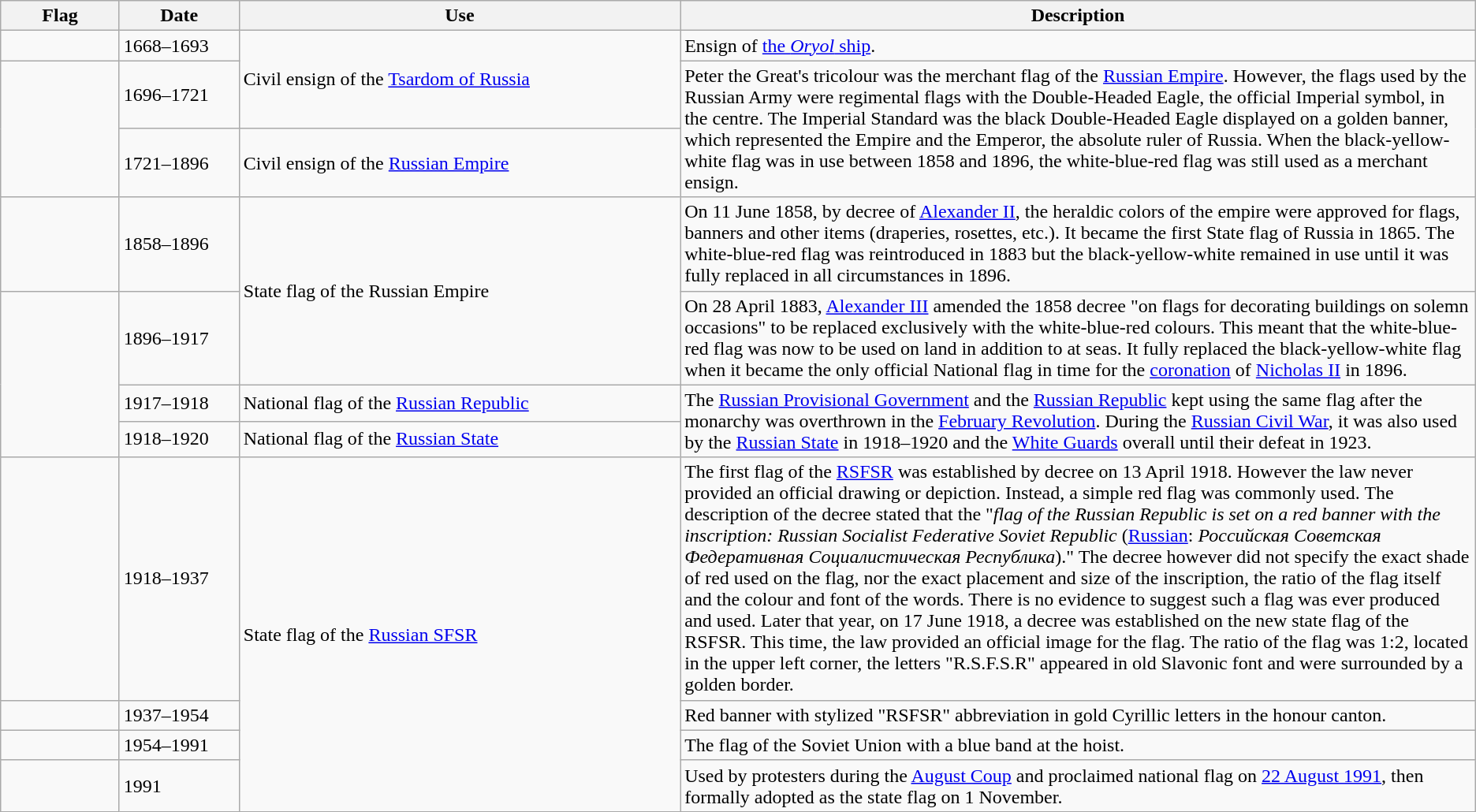<table class="wikitable">
<tr>
<th width="100">Flag</th>
<th width="100">Date</th>
<th width="400">Use</th>
<th width="725">Description</th>
</tr>
<tr>
<td></td>
<td>1668–1693</td>
<td rowspan="2">Civil ensign of the <a href='#'>Tsardom of Russia</a></td>
<td>Ensign of <a href='#'>the <em>Oryol</em> ship</a>.</td>
</tr>
<tr>
<td rowspan="2"></td>
<td>1696–1721</td>
<td rowspan="2">Peter the Great's tricolour was the merchant flag of the <a href='#'>Russian Empire</a>. However, the flags used by the Russian Army were regimental flags with the Double-Headed Eagle, the official Imperial symbol, in the centre. The Imperial Standard was the black Double-Headed Eagle displayed on a golden banner, which represented the Empire and the Emperor, the absolute ruler of Russia. When the black-yellow-white flag was in use between 1858 and 1896, the white-blue-red flag was still used as a merchant ensign.</td>
</tr>
<tr>
<td>1721–1896</td>
<td>Civil ensign of the <a href='#'>Russian Empire</a></td>
</tr>
<tr>
<td></td>
<td>1858–1896</td>
<td rowspan="2">State flag of the Russian Empire</td>
<td>On 11 June 1858, by decree of <a href='#'>Alexander II</a>, the heraldic colors of the empire were approved for flags, banners and other items (draperies, rosettes, etc.). It became the first State flag of Russia in 1865. The white-blue-red flag was reintroduced in 1883 but the black-yellow-white remained in use until it was fully replaced in all circumstances in 1896.</td>
</tr>
<tr>
<td rowspan="3"></td>
<td>1896–1917</td>
<td>On 28 April 1883, <a href='#'>Alexander III</a> amended the 1858 decree "on flags for decorating buildings on solemn occasions" to be replaced exclusively with the white-blue-red colours. This meant that the white-blue-red flag was now to be used on land in addition to at seas. It fully replaced the black-yellow-white flag when it became the only official National flag in time for the <a href='#'>coronation</a> of <a href='#'>Nicholas II</a> in 1896.</td>
</tr>
<tr>
<td>1917–1918</td>
<td>National flag of the <a href='#'>Russian Republic</a></td>
<td rowspan="2">The <a href='#'>Russian Provisional Government</a> and the <a href='#'>Russian Republic</a> kept using the same flag after the monarchy was overthrown in the <a href='#'>February Revolution</a>. During the <a href='#'>Russian Civil War</a>, it was also used by the <a href='#'>Russian State</a> in 1918–1920 and the <a href='#'>White Guards</a> overall until their defeat in 1923.</td>
</tr>
<tr>
<td>1918–1920</td>
<td>National flag of the <a href='#'>Russian State</a></td>
</tr>
<tr>
<td></td>
<td>1918–1937</td>
<td rowspan="4">State flag of the <a href='#'>Russian SFSR</a></td>
<td>The first flag of the <a href='#'>RSFSR</a> was established by decree on 13 April 1918. However the law never provided an official drawing or depiction. Instead, a simple red flag was commonly used. The description of the decree stated that the "<em>flag of the Russian Republic is set on a red banner with the inscription: Russian Socialist Federative Soviet Republic</em> (<a href='#'>Russian</a>: <em>Российская Советская Федеративная Социалистическая Республика</em>)." The decree however did not specify the exact shade of red used on the flag, nor the exact placement and size of the inscription, the ratio of the flag itself and the colour and font of the words. There is no evidence to suggest such a flag was ever produced and used. Later that year, on 17 June 1918, a decree was established on the new state flag of the RSFSR. This time, the law provided an official image for the flag. The ratio of the flag was 1:2, located in the upper left corner, the letters "R.S.F.S.R" appeared in old Slavonic font and were surrounded by a golden border.</td>
</tr>
<tr>
<td></td>
<td>1937–1954</td>
<td>Red banner with stylized "RSFSR" abbreviation in gold Cyrillic letters in the honour canton.</td>
</tr>
<tr>
<td></td>
<td>1954–1991</td>
<td>The flag of the Soviet Union with a blue band at the hoist.</td>
</tr>
<tr>
<td></td>
<td>1991</td>
<td>Used by protesters during the <a href='#'>August Coup</a> and proclaimed national flag on <a href='#'>22 August 1991</a>, then formally adopted as the state flag on 1 November.</td>
</tr>
</table>
